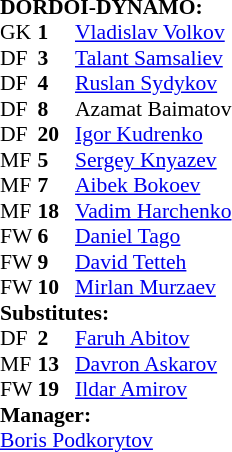<table style="font-size: 90%" cellspacing="0" cellpadding="0">
<tr>
<td colspan="4"><strong>DORDOI-DYNAMO:</strong></td>
</tr>
<tr>
<th width="25"></th>
<th width="25"></th>
</tr>
<tr>
<td>GK</td>
<td><strong>1</strong></td>
<td><a href='#'>Vladislav Volkov</a></td>
</tr>
<tr>
<td>DF</td>
<td><strong>3</strong></td>
<td><a href='#'>Talant Samsaliev</a></td>
<td></td>
</tr>
<tr>
<td>DF</td>
<td><strong>4</strong></td>
<td><a href='#'>Ruslan Sydykov</a></td>
</tr>
<tr>
<td>DF</td>
<td><strong>8</strong></td>
<td>Azamat Baimatov</td>
</tr>
<tr>
<td>DF</td>
<td><strong>20</strong></td>
<td><a href='#'>Igor Kudrenko</a></td>
</tr>
<tr>
<td>MF</td>
<td><strong>5</strong></td>
<td><a href='#'>Sergey Knyazev</a></td>
<td></td>
<td></td>
</tr>
<tr>
<td>MF</td>
<td><strong>7</strong></td>
<td><a href='#'>Aibek Bokoev</a></td>
<td></td>
<td></td>
</tr>
<tr>
<td>MF</td>
<td><strong>18</strong></td>
<td><a href='#'>Vadim Harchenko</a></td>
</tr>
<tr>
<td>FW</td>
<td><strong>6</strong></td>
<td><a href='#'>Daniel Tago</a></td>
<td></td>
</tr>
<tr>
<td>FW</td>
<td><strong>9</strong></td>
<td><a href='#'>David Tetteh</a></td>
</tr>
<tr>
<td>FW</td>
<td><strong>10</strong></td>
<td><a href='#'>Mirlan Murzaev</a></td>
<td></td>
<td></td>
</tr>
<tr>
<td colspan=4><strong>Substitutes:</strong></td>
</tr>
<tr>
<td>DF</td>
<td><strong>2</strong></td>
<td><a href='#'>Faruh Abitov</a></td>
<td></td>
<td></td>
</tr>
<tr>
<td>MF</td>
<td><strong>13</strong></td>
<td><a href='#'>Davron Askarov</a></td>
<td></td>
<td></td>
</tr>
<tr>
<td>FW</td>
<td><strong>19</strong></td>
<td><a href='#'>Ildar Amirov</a></td>
<td></td>
<td></td>
</tr>
<tr>
<td colspan=4><strong>Manager:</strong></td>
</tr>
<tr>
<td colspan="4"> <a href='#'>Boris Podkorytov</a></td>
</tr>
</table>
